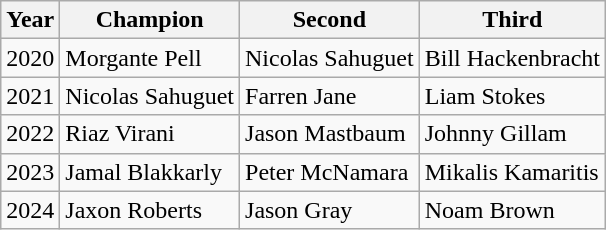<table class="wikitable">
<tr>
<th>Year</th>
<th>Champion</th>
<th>Second</th>
<th>Third</th>
</tr>
<tr>
<td>2020</td>
<td> Morgante Pell</td>
<td> Nicolas Sahuguet</td>
<td> Bill Hackenbracht</td>
</tr>
<tr>
<td>2021</td>
<td> Nicolas Sahuguet</td>
<td> Farren Jane</td>
<td> Liam Stokes</td>
</tr>
<tr>
<td>2022</td>
<td> Riaz Virani</td>
<td> Jason Mastbaum</td>
<td> Johnny Gillam</td>
</tr>
<tr>
<td>2023</td>
<td> Jamal Blakkarly</td>
<td> Peter McNamara</td>
<td> Mikalis Kamaritis</td>
</tr>
<tr>
<td>2024</td>
<td> Jaxon Roberts</td>
<td> Jason Gray</td>
<td> Noam Brown</td>
</tr>
</table>
